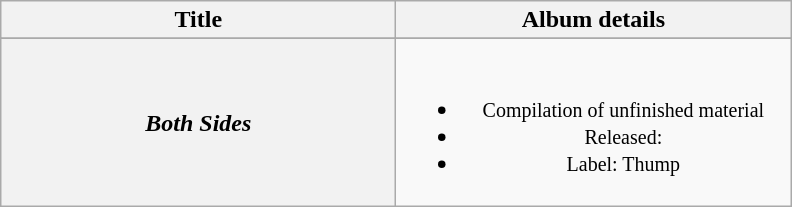<table class="wikitable plainrowheaders" style="text-align:center;">
<tr>
<th scope="col" rowspan="1" style="width:16em;">Title</th>
<th scope="col" rowspan="1" style="width:16em;">Album details</th>
</tr>
<tr>
</tr>
<tr>
<th scope="row"><em>Both Sides</em></th>
<td><br><ul><li><small>Compilation of unfinished material</small></li><li><small>Released: </small></li><li><small>Label: Thump</small></li></ul></td>
</tr>
</table>
